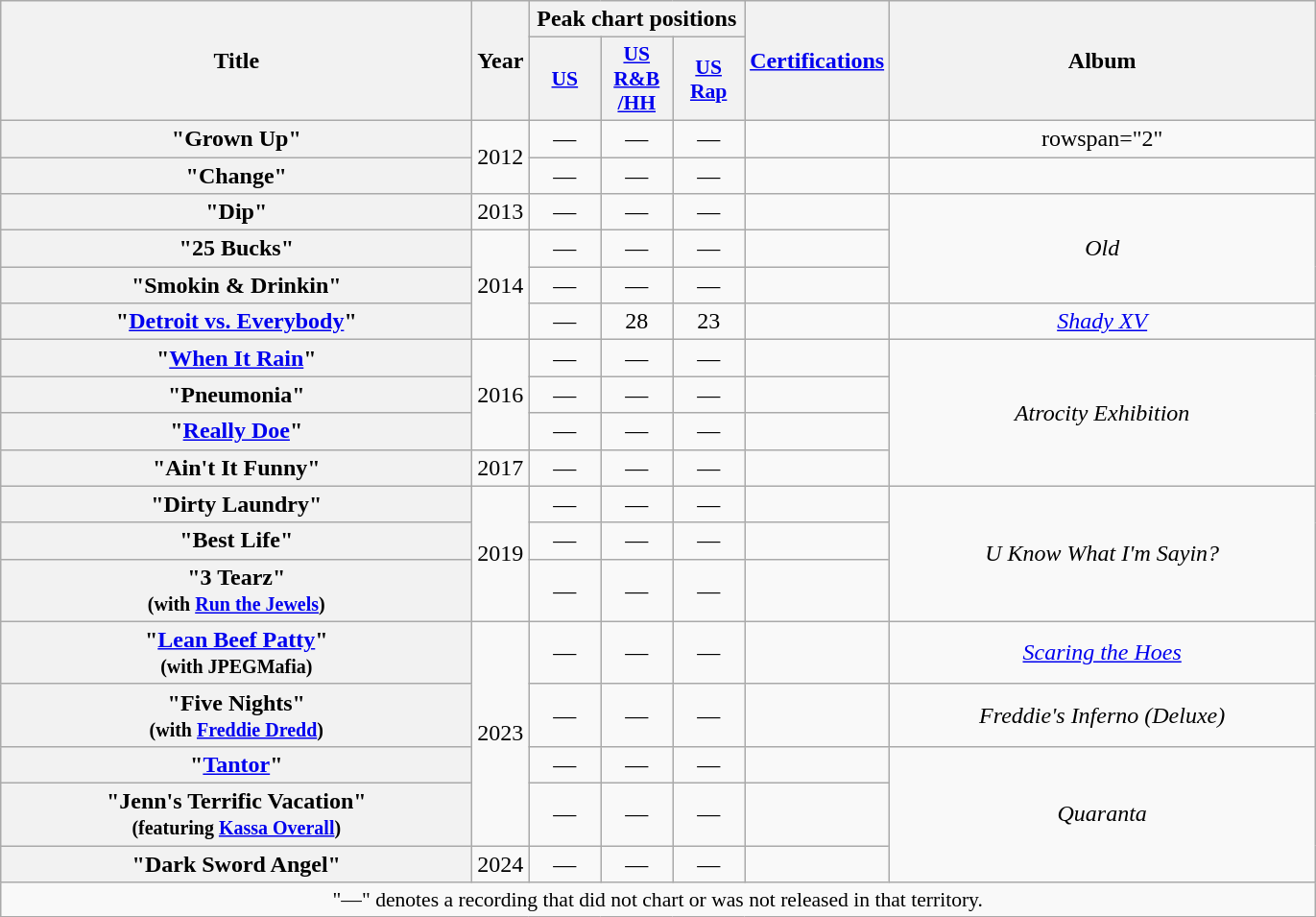<table class="wikitable plainrowheaders" style="text-align:center;">
<tr>
<th scope="col" rowspan="2" style="width:20em;">Title</th>
<th scope="col" rowspan="2" style="width:1em;">Year</th>
<th scope="col" colspan="3">Peak chart positions</th>
<th scope="col" rowspan="2"><a href='#'>Certifications</a></th>
<th scope="col" rowspan="2" style="width:18em;">Album</th>
</tr>
<tr>
<th scope="col" style="width:3em;font-size:90%;"><a href='#'>US</a><br></th>
<th scope="col" style="width:3em;font-size:90%;"><a href='#'>US<br>R&B<br>/HH</a><br></th>
<th scope="col" style="width:3em;font-size:90%;"><a href='#'>US<br>Rap</a><br></th>
</tr>
<tr>
<th scope="row">"Grown Up"</th>
<td rowspan="2">2012</td>
<td>—</td>
<td>—</td>
<td>—</td>
<td></td>
<td>rowspan="2" </td>
</tr>
<tr>
<th scope="row">"Change"<br></th>
<td>—</td>
<td>—</td>
<td>—</td>
<td></td>
</tr>
<tr>
<th scope="row">"Dip"</th>
<td>2013</td>
<td>—</td>
<td>—</td>
<td>—</td>
<td></td>
<td rowspan="3"><em>Old</em></td>
</tr>
<tr>
<th scope="row">"25 Bucks"<br></th>
<td rowspan="3">2014</td>
<td>—</td>
<td>—</td>
<td>—</td>
<td></td>
</tr>
<tr>
<th scope="row">"Smokin & Drinkin"</th>
<td>—</td>
<td>—</td>
<td>—</td>
<td></td>
</tr>
<tr>
<th scope="row">"<a href='#'>Detroit vs. Everybody</a>"<br></th>
<td>—</td>
<td>28</td>
<td>23</td>
<td></td>
<td><em><a href='#'>Shady XV</a></em></td>
</tr>
<tr>
<th scope="row">"<a href='#'>When It Rain</a>"</th>
<td rowspan="3">2016</td>
<td>—</td>
<td>—</td>
<td>—</td>
<td></td>
<td rowspan="4"><em>Atrocity Exhibition</em></td>
</tr>
<tr>
<th scope="row">"Pneumonia"</th>
<td>—</td>
<td>—</td>
<td>—</td>
<td></td>
</tr>
<tr>
<th scope="row">"<a href='#'>Really Doe</a>"<br></th>
<td>—</td>
<td>—</td>
<td>—</td>
<td></td>
</tr>
<tr>
<th scope="row">"Ain't It Funny"</th>
<td>2017</td>
<td>—</td>
<td>—</td>
<td>—</td>
<td></td>
</tr>
<tr>
<th scope="row">"Dirty Laundry"</th>
<td rowspan="3">2019</td>
<td>—</td>
<td>—</td>
<td>—</td>
<td></td>
<td rowspan="3"><em>U Know What I'm Sayin?</em></td>
</tr>
<tr>
<th scope="row">"Best Life"</th>
<td>—</td>
<td>—</td>
<td>—</td>
<td></td>
</tr>
<tr>
<th scope="row">"3 Tearz" <br><small>(with <a href='#'>Run the Jewels</a>)</small></th>
<td>—</td>
<td>—</td>
<td>—</td>
<td></td>
</tr>
<tr>
<th scope="row">"<a href='#'>Lean Beef Patty</a>"<br><small>(with JPEGMafia)</small></th>
<td rowspan="4">2023</td>
<td>—</td>
<td>—</td>
<td>—</td>
<td></td>
<td><em><a href='#'>Scaring the Hoes</a></em></td>
</tr>
<tr>
<th scope="row">"Five Nights"<br><small>(with <a href='#'>Freddie Dredd</a>)</small></th>
<td>—</td>
<td>—</td>
<td>—</td>
<td></td>
<td><em>Freddie's Inferno (Deluxe)</em></td>
</tr>
<tr>
<th scope="row">"<a href='#'>Tantor</a>"</th>
<td>—</td>
<td>—</td>
<td>—</td>
<td></td>
<td rowspan="3"><em>Quaranta</em></td>
</tr>
<tr>
<th scope="row">"Jenn's Terrific Vacation"<br><small>(featuring <a href='#'>Kassa Overall</a>)</small></th>
<td>—</td>
<td>—</td>
<td>—</td>
<td></td>
</tr>
<tr>
<th scope="row">"Dark Sword Angel"</th>
<td>2024</td>
<td>—</td>
<td>—</td>
<td>—</td>
<td></td>
</tr>
<tr>
<td colspan="7" style="font-size:90%">"—" denotes a recording that did not chart or was not released in that territory.</td>
</tr>
</table>
